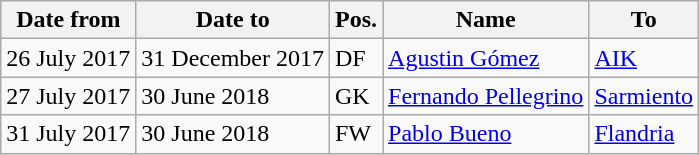<table class="wikitable">
<tr>
<th>Date from</th>
<th>Date to</th>
<th>Pos.</th>
<th>Name</th>
<th>To</th>
</tr>
<tr>
<td>26 July 2017</td>
<td>31 December 2017</td>
<td>DF</td>
<td> <a href='#'>Agustin Gómez</a></td>
<td> <a href='#'>AIK</a></td>
</tr>
<tr>
<td>27 July 2017</td>
<td>30 June 2018</td>
<td>GK</td>
<td> <a href='#'>Fernando Pellegrino</a></td>
<td> <a href='#'>Sarmiento</a></td>
</tr>
<tr>
<td>31 July 2017</td>
<td>30 June 2018</td>
<td>FW</td>
<td> <a href='#'>Pablo Bueno</a></td>
<td> <a href='#'>Flandria</a></td>
</tr>
</table>
